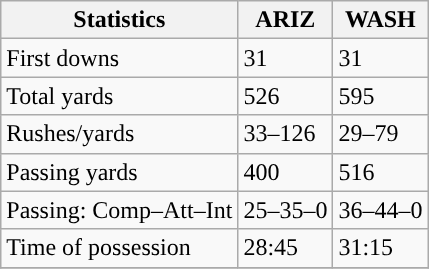<table class="wikitable" style="float: left;">
<tr>
<th>Statistics</th>
<th>ARIZ</th>
<th>WASH</th>
</tr>
<tr>
<td>First downs</td>
<td>31</td>
<td>31</td>
</tr>
<tr>
<td>Total yards</td>
<td>526</td>
<td>595</td>
</tr>
<tr>
<td>Rushes/yards</td>
<td>33–126</td>
<td>29–79</td>
</tr>
<tr>
<td>Passing yards</td>
<td>400</td>
<td>516</td>
</tr>
<tr>
<td>Passing: Comp–Att–Int</td>
<td>25–35–0</td>
<td>36–44–0</td>
</tr>
<tr>
<td>Time of possession</td>
<td>28:45</td>
<td>31:15</td>
</tr>
<tr>
</tr>
</table>
